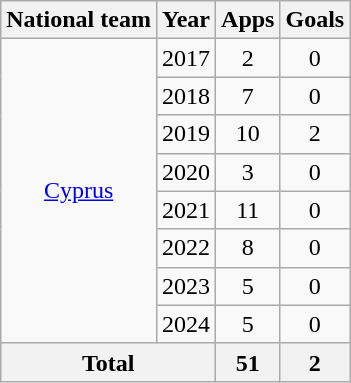<table class="wikitable" style="text-align:center">
<tr>
<th>National team</th>
<th>Year</th>
<th>Apps</th>
<th>Goals</th>
</tr>
<tr>
<td rowspan="8"><a href='#'>Cyprus</a></td>
<td>2017</td>
<td>2</td>
<td>0</td>
</tr>
<tr>
<td>2018</td>
<td>7</td>
<td>0</td>
</tr>
<tr>
<td>2019</td>
<td>10</td>
<td>2</td>
</tr>
<tr>
<td>2020</td>
<td>3</td>
<td>0</td>
</tr>
<tr>
<td>2021</td>
<td>11</td>
<td>0</td>
</tr>
<tr>
<td>2022</td>
<td>8</td>
<td>0</td>
</tr>
<tr>
<td>2023</td>
<td>5</td>
<td>0</td>
</tr>
<tr>
<td>2024</td>
<td>5</td>
<td>0</td>
</tr>
<tr>
<th colspan="2">Total</th>
<th>51</th>
<th>2</th>
</tr>
</table>
